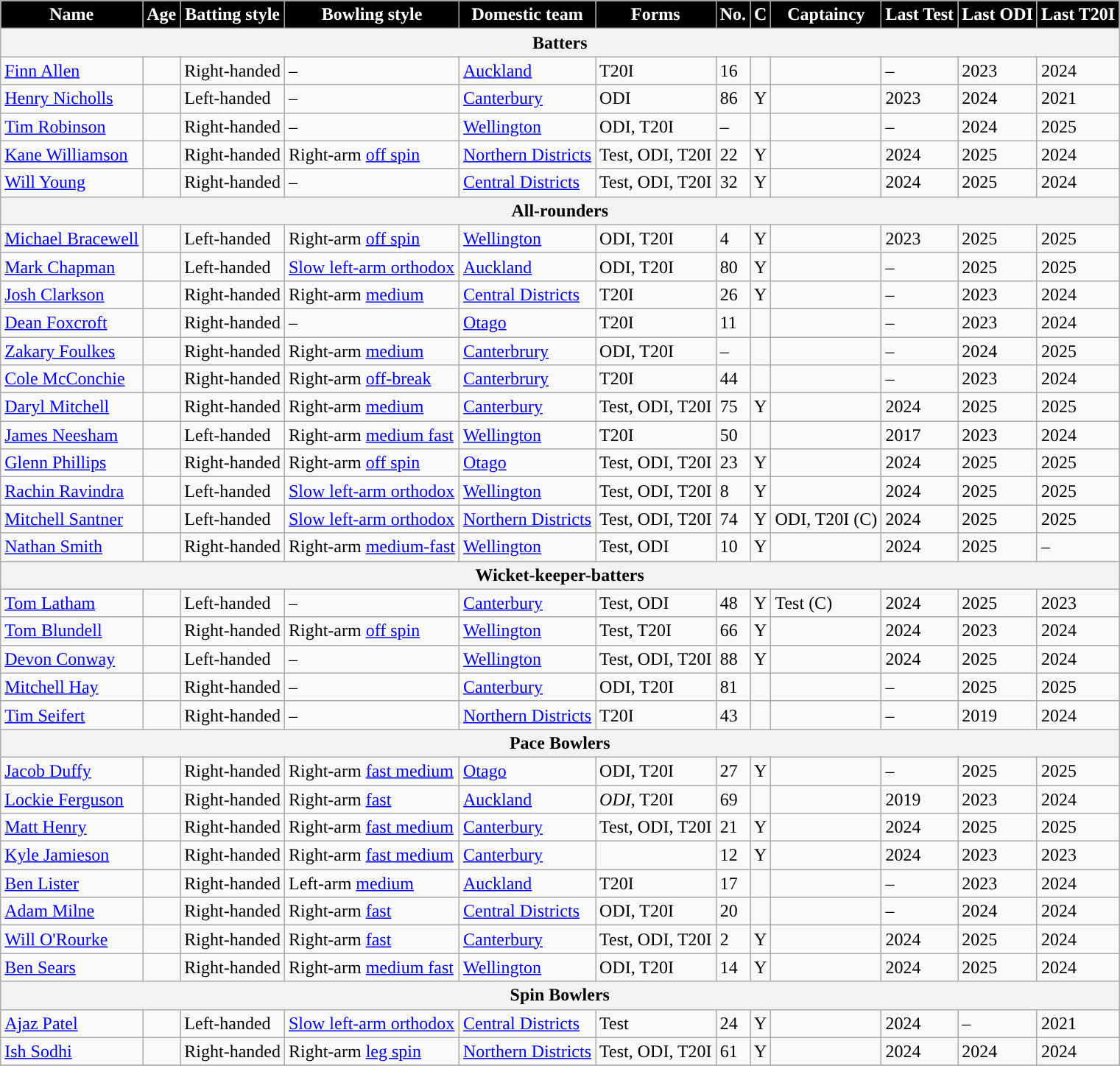<table class="wikitable">
<tr>
<th style="text-align:center; background:black; color:white;">Name</th>
<th style="text-align:center; background:black; color:white;">Age</th>
<th style="text-align:center; background:black; color:white;">Batting style</th>
<th style="text-align:center; background:black; color:white;">Bowling style</th>
<th style="text-align:center; background:black; color:white;">Domestic team</th>
<th style="text-align:center; background:black; color:white;">Forms</th>
<th style="text-align:center; background:black; color:white;">No.</th>
<th style="text-align:center; background:black; color:white;">C</th>
<th style="text-align:center; background:black; color:white;">Captaincy</th>
<th style="text-align:center; background:black; color:white;">Last Test</th>
<th style="text-align:center; background:black; color:white;">Last ODI</th>
<th style="text-align:center; background:black; color:white;">Last T20I</th>
</tr>
<tr>
<th colspan="12">Batters</th>
</tr>
<tr>
<td><a href='#'>Finn Allen</a></td>
<td></td>
<td>Right-handed</td>
<td>–</td>
<td><a href='#'>Auckland</a></td>
<td>T20I</td>
<td>16</td>
<td></td>
<td></td>
<td>–</td>
<td> 2023</td>
<td> 2024</td>
</tr>
<tr>
<td><a href='#'>Henry Nicholls</a></td>
<td></td>
<td>Left-handed</td>
<td>–</td>
<td><a href='#'>Canterbury</a></td>
<td>ODI</td>
<td>86</td>
<td>Y</td>
<td></td>
<td> 2023</td>
<td> 2024</td>
<td> 2021</td>
</tr>
<tr>
<td><a href='#'>Tim Robinson</a></td>
<td></td>
<td>Right-handed</td>
<td>–</td>
<td><a href='#'>Wellington</a></td>
<td>ODI, T20I</td>
<td>–</td>
<td></td>
<td></td>
<td>–</td>
<td> 2024</td>
<td> 2025</td>
</tr>
<tr>
<td><a href='#'>Kane Williamson</a></td>
<td></td>
<td>Right-handed</td>
<td>Right-arm <a href='#'>off spin</a></td>
<td><a href='#'>Northern Districts</a></td>
<td>Test, ODI, T20I</td>
<td>22</td>
<td>Y</td>
<td></td>
<td> 2024</td>
<td> 2025</td>
<td> 2024</td>
</tr>
<tr>
<td><a href='#'>Will Young</a></td>
<td></td>
<td>Right-handed</td>
<td>–</td>
<td><a href='#'>Central Districts</a></td>
<td>Test, ODI, T20I</td>
<td>32</td>
<td>Y</td>
<td></td>
<td> 2024</td>
<td> 2025</td>
<td> 2024</td>
</tr>
<tr>
<th colspan="12">All-rounders</th>
</tr>
<tr>
<td><a href='#'>Michael Bracewell</a></td>
<td></td>
<td>Left-handed</td>
<td>Right-arm <a href='#'>off spin</a></td>
<td><a href='#'>Wellington</a></td>
<td>ODI, T20I</td>
<td>4</td>
<td>Y</td>
<td></td>
<td> 2023</td>
<td> 2025</td>
<td> 2025</td>
</tr>
<tr>
<td><a href='#'>Mark Chapman</a></td>
<td></td>
<td>Left-handed</td>
<td><a href='#'>Slow left-arm orthodox</a></td>
<td><a href='#'>Auckland</a></td>
<td>ODI, T20I</td>
<td>80</td>
<td>Y</td>
<td></td>
<td>–</td>
<td> 2025</td>
<td> 2025</td>
</tr>
<tr>
<td><a href='#'>Josh Clarkson</a></td>
<td></td>
<td>Right-handed</td>
<td>Right-arm <a href='#'>medium</a></td>
<td><a href='#'>Central Districts</a></td>
<td>T20I</td>
<td>26</td>
<td>Y</td>
<td></td>
<td>–</td>
<td> 2023</td>
<td> 2024</td>
</tr>
<tr>
<td><a href='#'>Dean Foxcroft</a></td>
<td></td>
<td>Right-handed</td>
<td>–</td>
<td><a href='#'>Otago</a></td>
<td>T20I</td>
<td>11</td>
<td></td>
<td></td>
<td>–</td>
<td> 2023</td>
<td> 2024</td>
</tr>
<tr>
<td><a href='#'>Zakary Foulkes</a></td>
<td></td>
<td>Right-handed</td>
<td>Right-arm <a href='#'>medium</a></td>
<td><a href='#'>Canterbrury</a></td>
<td>ODI, T20I</td>
<td>–</td>
<td></td>
<td></td>
<td>–</td>
<td> 2024</td>
<td> 2025</td>
</tr>
<tr>
<td><a href='#'>Cole McConchie</a></td>
<td></td>
<td>Right-handed</td>
<td>Right-arm <a href='#'>off-break</a></td>
<td><a href='#'>Canterbrury</a></td>
<td>T20I</td>
<td>44</td>
<td></td>
<td></td>
<td>–</td>
<td> 2023</td>
<td> 2024</td>
</tr>
<tr>
<td><a href='#'>Daryl Mitchell</a></td>
<td></td>
<td>Right-handed</td>
<td>Right-arm <a href='#'>medium</a></td>
<td><a href='#'>Canterbury</a></td>
<td>Test, ODI, T20I</td>
<td>75</td>
<td>Y</td>
<td></td>
<td> 2024</td>
<td> 2025</td>
<td> 2025</td>
</tr>
<tr>
<td><a href='#'>James Neesham</a></td>
<td></td>
<td>Left-handed</td>
<td>Right-arm <a href='#'>medium fast</a></td>
<td><a href='#'>Wellington</a></td>
<td>T20I</td>
<td>50</td>
<td></td>
<td></td>
<td> 2017</td>
<td> 2023</td>
<td> 2024</td>
</tr>
<tr>
<td><a href='#'>Glenn Phillips</a></td>
<td></td>
<td>Right-handed</td>
<td>Right-arm <a href='#'>off spin</a></td>
<td><a href='#'>Otago</a></td>
<td>Test, ODI, T20I</td>
<td>23</td>
<td>Y</td>
<td></td>
<td> 2024</td>
<td> 2025</td>
<td> 2025</td>
</tr>
<tr>
<td><a href='#'>Rachin Ravindra</a></td>
<td></td>
<td>Left-handed</td>
<td><a href='#'>Slow left-arm orthodox</a></td>
<td><a href='#'>Wellington</a></td>
<td>Test, ODI, T20I</td>
<td>8</td>
<td>Y</td>
<td></td>
<td> 2024</td>
<td> 2025</td>
<td> 2025</td>
</tr>
<tr>
<td><a href='#'>Mitchell Santner</a></td>
<td></td>
<td>Left-handed</td>
<td><a href='#'>Slow left-arm orthodox</a></td>
<td><a href='#'>Northern Districts</a></td>
<td>Test, ODI, T20I</td>
<td>74</td>
<td>Y</td>
<td>ODI, T20I (C)</td>
<td> 2024</td>
<td> 2025</td>
<td> 2025</td>
</tr>
<tr>
<td><a href='#'>Nathan Smith</a></td>
<td></td>
<td>Right-handed</td>
<td>Right-arm <a href='#'>medium-fast</a></td>
<td><a href='#'>Wellington</a></td>
<td>Test, ODI</td>
<td>10</td>
<td>Y</td>
<td></td>
<td> 2024</td>
<td> 2025</td>
<td>–</td>
</tr>
<tr>
<th colspan="12">Wicket-keeper-batters</th>
</tr>
<tr>
<td><a href='#'>Tom Latham</a></td>
<td></td>
<td>Left-handed</td>
<td>–</td>
<td><a href='#'>Canterbury</a></td>
<td>Test, ODI</td>
<td>48</td>
<td>Y</td>
<td>Test (C)</td>
<td> 2024</td>
<td> 2025</td>
<td> 2023</td>
</tr>
<tr>
<td><a href='#'>Tom Blundell</a></td>
<td></td>
<td>Right-handed</td>
<td>Right-arm <a href='#'>off spin</a></td>
<td><a href='#'>Wellington</a></td>
<td>Test, T20I</td>
<td>66</td>
<td>Y</td>
<td></td>
<td> 2024</td>
<td> 2023</td>
<td> 2024</td>
</tr>
<tr>
<td><a href='#'>Devon Conway</a></td>
<td></td>
<td>Left-handed</td>
<td>–</td>
<td><a href='#'>Wellington</a></td>
<td>Test, ODI, T20I</td>
<td>88</td>
<td>Y</td>
<td></td>
<td> 2024</td>
<td> 2025</td>
<td> 2024</td>
</tr>
<tr>
<td><a href='#'>Mitchell Hay</a></td>
<td></td>
<td>Right-handed</td>
<td>–</td>
<td><a href='#'>Canterbury</a></td>
<td>ODI, T20I</td>
<td>81</td>
<td></td>
<td></td>
<td>–</td>
<td> 2025</td>
<td> 2025</td>
</tr>
<tr>
<td><a href='#'>Tim Seifert</a></td>
<td></td>
<td>Right-handed</td>
<td>–</td>
<td><a href='#'>Northern Districts</a></td>
<td>T20I</td>
<td>43</td>
<td></td>
<td></td>
<td>–</td>
<td> 2019</td>
<td> 2024</td>
</tr>
<tr>
<th colspan="12">Pace Bowlers</th>
</tr>
<tr>
<td><a href='#'>Jacob Duffy</a></td>
<td></td>
<td>Right-handed</td>
<td>Right-arm <a href='#'>fast medium</a></td>
<td><a href='#'>Otago</a></td>
<td>ODI, T20I</td>
<td>27</td>
<td>Y</td>
<td></td>
<td>–</td>
<td> 2025</td>
<td> 2025</td>
</tr>
<tr>
<td><a href='#'>Lockie Ferguson</a></td>
<td></td>
<td>Right-handed</td>
<td>Right-arm <a href='#'>fast</a></td>
<td><a href='#'>Auckland</a></td>
<td><em>ODI</em>, T20I</td>
<td>69</td>
<td></td>
<td></td>
<td> 2019</td>
<td> 2023</td>
<td> 2024</td>
</tr>
<tr>
<td><a href='#'>Matt Henry</a></td>
<td></td>
<td>Right-handed</td>
<td>Right-arm <a href='#'>fast medium</a></td>
<td><a href='#'>Canterbury</a></td>
<td>Test, ODI, T20I</td>
<td>21</td>
<td>Y</td>
<td></td>
<td> 2024</td>
<td> 2025</td>
<td> 2025</td>
</tr>
<tr>
<td><a href='#'>Kyle Jamieson</a></td>
<td></td>
<td>Right-handed</td>
<td>Right-arm <a href='#'>fast medium</a></td>
<td><a href='#'>Canterbury</a></td>
<td></td>
<td>12</td>
<td>Y</td>
<td></td>
<td> 2024</td>
<td> 2023</td>
<td> 2023</td>
</tr>
<tr>
<td><a href='#'>Ben Lister</a></td>
<td></td>
<td>Right-handed</td>
<td>Left-arm <a href='#'>medium</a></td>
<td><a href='#'>Auckland</a></td>
<td>T20I</td>
<td>17</td>
<td></td>
<td></td>
<td>–</td>
<td> 2023</td>
<td> 2024</td>
</tr>
<tr>
<td><a href='#'>Adam Milne</a></td>
<td></td>
<td>Right-handed</td>
<td>Right-arm <a href='#'>fast</a></td>
<td><a href='#'>Central Districts</a></td>
<td>ODI, T20I</td>
<td>20</td>
<td></td>
<td></td>
<td>–</td>
<td> 2024</td>
<td> 2024</td>
</tr>
<tr>
<td><a href='#'>Will O'Rourke</a></td>
<td></td>
<td>Right-handed</td>
<td>Right-arm <a href='#'>fast</a></td>
<td><a href='#'>Canterbury</a></td>
<td>Test, ODI, T20I</td>
<td>2</td>
<td>Y</td>
<td></td>
<td> 2024</td>
<td> 2025</td>
<td> 2024</td>
</tr>
<tr>
<td><a href='#'>Ben Sears</a></td>
<td></td>
<td>Right-handed</td>
<td>Right-arm <a href='#'>medium fast</a></td>
<td><a href='#'>Wellington</a></td>
<td>ODI, T20I</td>
<td>14</td>
<td>Y</td>
<td></td>
<td> 2024</td>
<td> 2025</td>
<td> 2024</td>
</tr>
<tr>
<th colspan="12">Spin Bowlers</th>
</tr>
<tr>
<td><a href='#'>Ajaz Patel</a></td>
<td></td>
<td>Left-handed</td>
<td><a href='#'>Slow left-arm orthodox</a></td>
<td><a href='#'>Central Districts</a></td>
<td>Test</td>
<td>24</td>
<td>Y</td>
<td></td>
<td> 2024</td>
<td>–</td>
<td> 2021</td>
</tr>
<tr>
<td><a href='#'>Ish Sodhi</a></td>
<td></td>
<td>Right-handed</td>
<td>Right-arm <a href='#'>leg spin</a></td>
<td><a href='#'>Northern Districts</a></td>
<td>Test, ODI, T20I</td>
<td>61</td>
<td>Y</td>
<td></td>
<td> 2024</td>
<td> 2024</td>
<td> 2024</td>
</tr>
<tr>
</tr>
</table>
